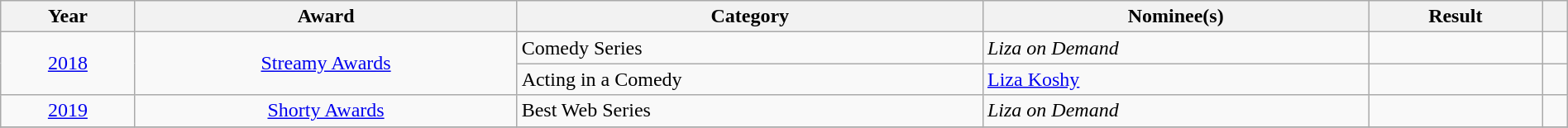<table class="wikitable sortable" style="width:100%">
<tr>
<th scope="col">Year</th>
<th scope="col">Award</th>
<th scope="col">Category</th>
<th scope="col">Nominee(s)</th>
<th scope="col">Result</th>
<th scope="col" class="unsortable"></th>
</tr>
<tr>
<td align="center" rowspan="2"><a href='#'>2018</a></td>
<td align="center" rowspan="2"><a href='#'>Streamy Awards</a></td>
<td>Comedy Series</td>
<td><em>Liza on Demand</em></td>
<td></td>
<td align="center"></td>
</tr>
<tr>
<td>Acting in a Comedy</td>
<td><a href='#'>Liza Koshy</a></td>
<td></td>
<td align="center"></td>
</tr>
<tr>
<td align="center"><a href='#'>2019</a></td>
<td align="center"><a href='#'>Shorty Awards</a></td>
<td>Best Web Series</td>
<td><em>Liza on Demand</em></td>
<td></td>
<td align="center"></td>
</tr>
<tr>
</tr>
</table>
